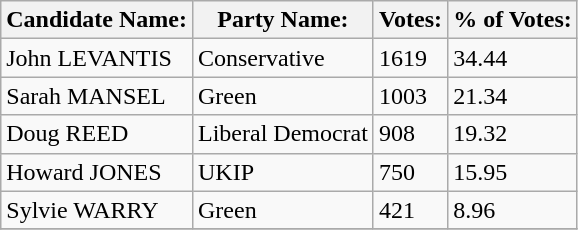<table class="wikitable">
<tr>
<th>Candidate Name:</th>
<th>Party Name:</th>
<th>Votes:</th>
<th>% of Votes:</th>
</tr>
<tr>
<td>John LEVANTIS</td>
<td>Conservative</td>
<td>1619</td>
<td>34.44</td>
</tr>
<tr>
<td>Sarah MANSEL</td>
<td>Green</td>
<td>1003</td>
<td>21.34</td>
</tr>
<tr>
<td>Doug REED</td>
<td>Liberal Democrat</td>
<td>908</td>
<td>19.32</td>
</tr>
<tr>
<td>Howard JONES</td>
<td>UKIP</td>
<td>750</td>
<td>15.95</td>
</tr>
<tr>
<td>Sylvie WARRY</td>
<td>Green</td>
<td>421</td>
<td>8.96</td>
</tr>
<tr>
</tr>
</table>
